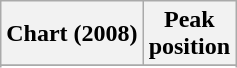<table class="wikitable sortable plainrowheaders">
<tr>
<th scope="col">Chart (2008)</th>
<th scope="col">Peak<br>position</th>
</tr>
<tr>
</tr>
<tr>
</tr>
</table>
